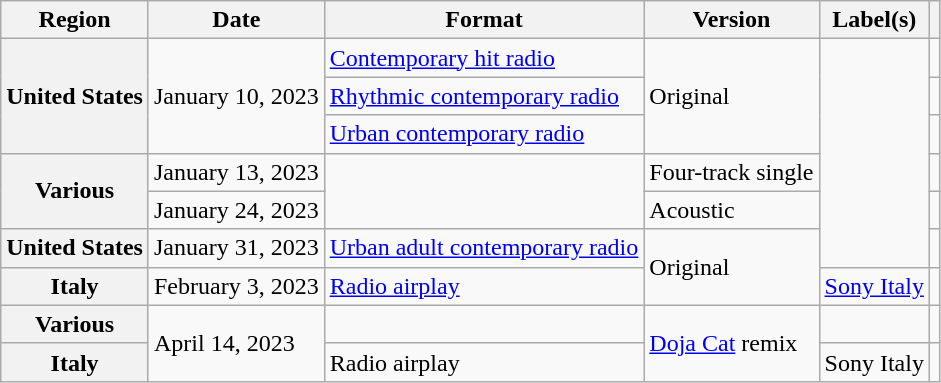<table class="wikitable plainrowheaders">
<tr>
<th scope="col">Region</th>
<th scope="col">Date</th>
<th scope="col">Format</th>
<th scope="col">Version</th>
<th scope="col">Label(s)</th>
<th scope="col"></th>
</tr>
<tr>
<th scope="row" rowspan="3">United States</th>
<td rowspan="3">January 10, 2023</td>
<td><a href='#'>Contemporary hit radio</a></td>
<td rowspan="3">Original</td>
<td rowspan="6"></td>
<td style="text-align:center;"></td>
</tr>
<tr>
<td><a href='#'>Rhythmic contemporary radio</a></td>
<td style="text-align:center;"></td>
</tr>
<tr>
<td><a href='#'>Urban contemporary radio</a></td>
<td style="text-align:center;"></td>
</tr>
<tr>
<th rowspan="2" scope="row">Various</th>
<td>January 13, 2023</td>
<td rowspan="2"></td>
<td>Four-track single</td>
<td style="text-align:center;"></td>
</tr>
<tr>
<td>January 24, 2023</td>
<td>Acoustic</td>
<td style="text-align:center;"></td>
</tr>
<tr>
<th scope="row">United States</th>
<td>January 31, 2023</td>
<td><a href='#'>Urban adult contemporary radio</a></td>
<td rowspan="2">Original</td>
<td style="text-align:center;"></td>
</tr>
<tr>
<th scope="row">Italy</th>
<td>February 3, 2023</td>
<td><a href='#'>Radio airplay</a></td>
<td><a href='#'>Sony Italy</a></td>
<td style="text-align:center;"></td>
</tr>
<tr>
<th scope="row">Various</th>
<td rowspan="2">April 14, 2023</td>
<td></td>
<td rowspan="2"><a href='#'>Doja Cat</a> remix</td>
<td></td>
<td style="text-align:center;"></td>
</tr>
<tr>
<th scope="row">Italy</th>
<td>Radio airplay</td>
<td>Sony Italy</td>
<td style="text-align:center;"></td>
</tr>
</table>
